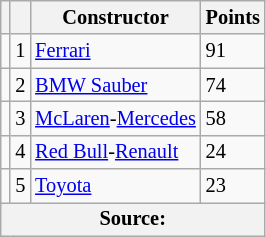<table class="wikitable" style="font-size: 85%;">
<tr>
<th></th>
<th></th>
<th>Constructor</th>
<th>Points</th>
</tr>
<tr>
<td></td>
<td align="center">1</td>
<td> <a href='#'>Ferrari</a></td>
<td>91</td>
</tr>
<tr>
<td></td>
<td align="center">2</td>
<td> <a href='#'>BMW Sauber</a></td>
<td>74</td>
</tr>
<tr>
<td></td>
<td align="center">3</td>
<td> <a href='#'>McLaren</a>-<a href='#'>Mercedes</a></td>
<td>58</td>
</tr>
<tr>
<td></td>
<td align="center">4</td>
<td> <a href='#'>Red Bull</a>-<a href='#'>Renault</a></td>
<td>24</td>
</tr>
<tr>
<td></td>
<td align="center">5</td>
<td> <a href='#'>Toyota</a></td>
<td>23</td>
</tr>
<tr>
<th colspan=4>Source:</th>
</tr>
</table>
